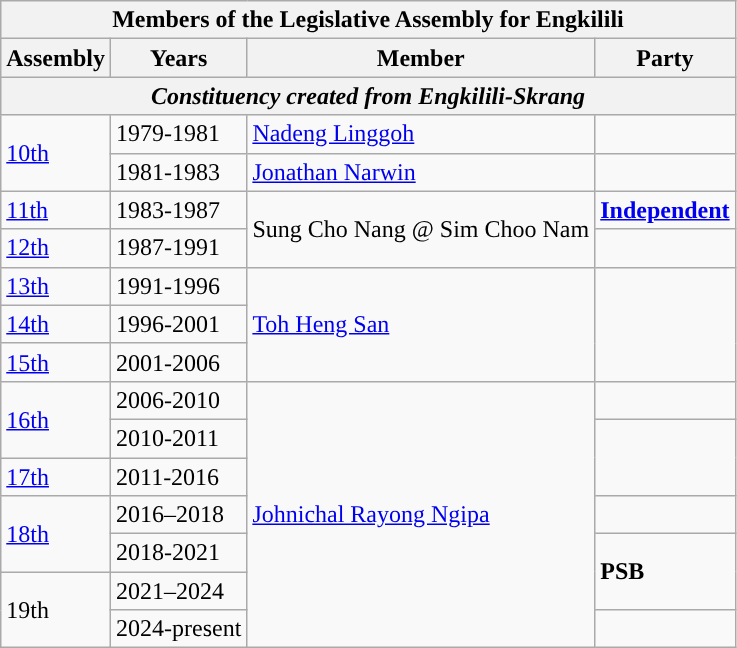<table class=wikitable>
<tr>
<th colspan="4">Members of the Legislative Assembly for Engkilili</th>
</tr>
<tr>
<th>Assembly</th>
<th>Years</th>
<th>Member</th>
<th>Party</th>
</tr>
<tr>
<th colspan=4 align=center><em>Constituency created from Engkilili-Skrang</em></th>
</tr>
<tr>
<td rowspan=2><a href='#'>10th</a></td>
<td>1979-1981</td>
<td><a href='#'>Nadeng Linggoh</a></td>
<td></td>
</tr>
<tr>
<td>1981-1983</td>
<td><a href='#'>Jonathan Narwin</a></td>
<td></td>
</tr>
<tr>
<td><a href='#'>11th</a></td>
<td>1983-1987</td>
<td rowspan=2>Sung Cho Nang @ Sim Choo Nam</td>
<td><strong><a href='#'>Independent</a></strong></td>
</tr>
<tr>
<td><a href='#'>12th</a></td>
<td>1987-1991</td>
<td></td>
</tr>
<tr>
<td><a href='#'>13th</a></td>
<td>1991-1996</td>
<td rowspan=3><a href='#'>Toh Heng San</a></td>
<td rowspan=3></td>
</tr>
<tr>
<td><a href='#'>14th</a></td>
<td>1996-2001</td>
</tr>
<tr>
<td><a href='#'>15th</a></td>
<td>2001-2006</td>
</tr>
<tr>
<td rowspan=2><a href='#'>16th</a></td>
<td>2006-2010</td>
<td rowspan="7"><a href='#'>Johnichal Rayong Ngipa</a></td>
<td></td>
</tr>
<tr>
<td>2010-2011</td>
<td rowspan=2></td>
</tr>
<tr>
<td><a href='#'>17th</a></td>
<td>2011-2016</td>
</tr>
<tr>
<td rowspan="2"><a href='#'>18th</a></td>
<td>2016–2018</td>
<td></td>
</tr>
<tr>
<td>2018-2021</td>
<td rowspan="2"><strong>PSB</strong></td>
</tr>
<tr>
<td rowspan="2">19th</td>
<td>2021–2024</td>
</tr>
<tr>
<td>2024-present</td>
<td></td>
</tr>
</table>
